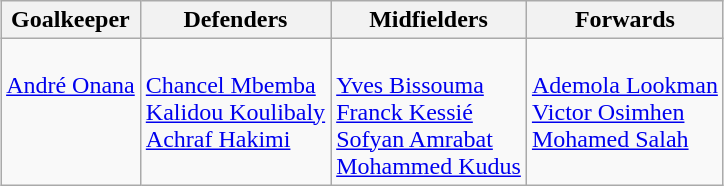<table class="wikitable" style="margin:0 auto">
<tr>
<th>Goalkeeper</th>
<th>Defenders</th>
<th>Midfielders</th>
<th>Forwards</th>
</tr>
<tr>
<td align="left" valign="top"><br> <a href='#'>André Onana</a></td>
<td align="left" valign="top"><br> <a href='#'>Chancel Mbemba</a><br>
 <a href='#'>Kalidou Koulibaly</a><br>
 <a href='#'>Achraf Hakimi</a></td>
<td align="left" valign="top"><br> <a href='#'>Yves Bissouma</a><br>
 <a href='#'>Franck Kessié</a><br>
 <a href='#'>Sofyan Amrabat</a><br>
 <a href='#'>Mohammed Kudus</a><br></td>
<td align="left" valign="top"><br> <a href='#'>Ademola Lookman</a><br>
 <a href='#'>Victor Osimhen</a><br>
 <a href='#'>Mohamed Salah</a></td>
</tr>
</table>
